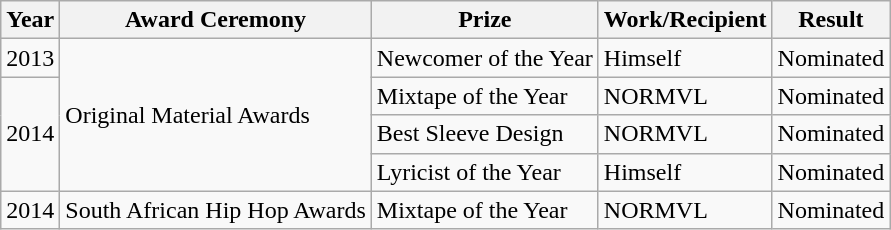<table class="wikitable">
<tr>
<th>Year</th>
<th>Award Ceremony</th>
<th>Prize</th>
<th>Work/Recipient</th>
<th>Result</th>
</tr>
<tr>
<td>2013</td>
<td rowspan="4">Original Material Awards</td>
<td>Newcomer of the Year</td>
<td>Himself</td>
<td>Nominated</td>
</tr>
<tr>
<td rowspan="3">2014</td>
<td>Mixtape of the Year</td>
<td>NORMVL</td>
<td>Nominated</td>
</tr>
<tr>
<td>Best Sleeve Design</td>
<td>NORMVL</td>
<td>Nominated</td>
</tr>
<tr>
<td>Lyricist of the Year</td>
<td>Himself</td>
<td>Nominated</td>
</tr>
<tr>
<td>2014</td>
<td>South African Hip Hop Awards</td>
<td>Mixtape of the Year</td>
<td>NORMVL</td>
<td>Nominated</td>
</tr>
</table>
